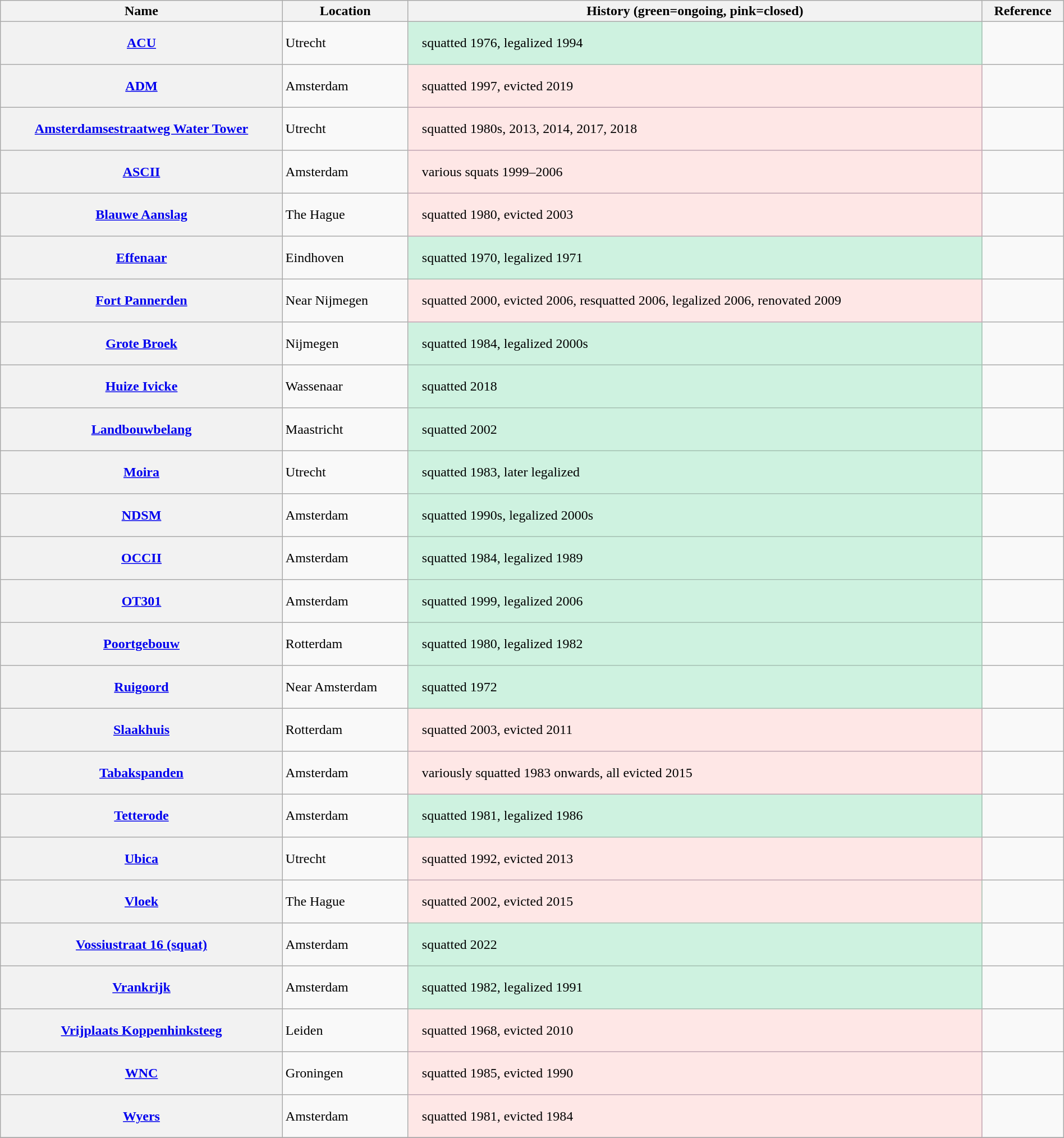<table class="wikitable sortable plainrowheaders" style="width: 100%;">
<tr>
<th scope="col">Name</th>
<th scope="col">Location</th>
<th scope="col">History (green=ongoing, pink=closed)</th>
<th scope="col">Reference</th>
</tr>
<tr>
<th scope=row><a href='#'>ACU</a></th>
<td>Utrecht</td>
<td style="background:#CEF2E0; border:1px solid #A3BFB1; padding:1em; margin:auto;">squatted 1976, legalized 1994</td>
<td></td>
</tr>
<tr>
<th scope=row><a href='#'>ADM</a></th>
<td>Amsterdam</td>
<td style="background:#FEE7E6; border:1px solid #BFA3B1; padding:1em; margin:auto;">squatted 1997, evicted 2019</td>
<td></td>
</tr>
<tr>
<th scope=row><a href='#'>Amsterdamsestraatweg Water Tower</a></th>
<td>Utrecht</td>
<td style="background:#FEE7E6; border:1px solid #BFA3B1; padding:1em; margin:auto;">squatted 1980s, 2013, 2014, 2017, 2018</td>
<td></td>
</tr>
<tr>
<th scope=row><a href='#'>ASCII</a></th>
<td>Amsterdam</td>
<td style="background:#FEE7E6; border:1px solid #BFA3B1; padding:1em; margin:auto;">various squats 1999–2006</td>
<td></td>
</tr>
<tr>
<th scope=row><a href='#'>Blauwe Aanslag</a></th>
<td>The Hague</td>
<td style="background:#FEE7E6; border:1px solid #BFA3B1; padding:1em; margin:auto;">squatted 1980, evicted 2003</td>
<td></td>
</tr>
<tr>
<th scope=row><a href='#'>Effenaar</a></th>
<td>Eindhoven</td>
<td style="background:#CEF2E0; border:1px solid #A3BFB1; padding:1em; margin:auto;">squatted 1970, legalized 1971</td>
<td></td>
</tr>
<tr>
<th scope=row><a href='#'>Fort Pannerden</a></th>
<td>Near Nijmegen</td>
<td style="background:#FEE7E6; border:1px solid #BFA3B1; padding:1em; margin:auto;">squatted 2000, evicted 2006, resquatted 2006, legalized 2006, renovated 2009</td>
<td></td>
</tr>
<tr>
<th scope=row><a href='#'>Grote Broek</a></th>
<td>Nijmegen</td>
<td style="background:#CEF2E0; border:1px solid #A3BFB1; padding:1em; margin:auto;">squatted 1984, legalized 2000s</td>
<td></td>
</tr>
<tr>
<th scope=row><a href='#'>Huize Ivicke</a></th>
<td>Wassenaar</td>
<td style="background:#CEF2E0; border:1px solid #A3BFB1; padding:1em; margin:auto;">squatted 2018</td>
<td></td>
</tr>
<tr>
<th scope=row><a href='#'>Landbouwbelang</a></th>
<td>Maastricht</td>
<td style="background:#CEF2E0; border:1px solid #A3BFB1; padding:1em; margin:auto;">squatted 2002</td>
<td></td>
</tr>
<tr>
<th scope=row><a href='#'>Moira</a></th>
<td>Utrecht</td>
<td style="background:#CEF2E0; border:1px solid #A3BFB1; padding:1em; margin:auto;">squatted 1983, later legalized</td>
<td></td>
</tr>
<tr>
<th scope=row><a href='#'>NDSM</a></th>
<td>Amsterdam</td>
<td style="background:#CEF2E0; border:1px solid #A3BFB1; padding:1em; margin:auto;">squatted 1990s, legalized 2000s</td>
<td></td>
</tr>
<tr>
<th scope=row><a href='#'>OCCII</a></th>
<td>Amsterdam</td>
<td style="background:#CEF2E0; border:1px solid #A3BFB1; padding:1em; margin:auto;">squatted 1984, legalized 1989</td>
<td></td>
</tr>
<tr>
<th scope=row><a href='#'>OT301</a></th>
<td>Amsterdam</td>
<td style="background:#CEF2E0; border:1px solid #A3BFB1; padding:1em; margin:auto;">squatted 1999, legalized 2006</td>
<td></td>
</tr>
<tr>
<th scope=row><a href='#'>Poortgebouw</a></th>
<td>Rotterdam</td>
<td style="background:#CEF2E0; border:1px solid #A3BFB1; padding:1em; margin:auto;">squatted 1980, legalized 1982</td>
<td></td>
</tr>
<tr>
<th scope=row><a href='#'>Ruigoord</a></th>
<td>Near Amsterdam</td>
<td style="background:#CEF2E0; border:1px solid #A3BFB1; padding:1em; margin:auto;">squatted 1972</td>
<td></td>
</tr>
<tr>
<th scope=row><a href='#'>Slaakhuis</a></th>
<td>Rotterdam</td>
<td style="background:#FEE7E6; border:1px solid #BFA3B1; padding:1em; margin:auto;">squatted 2003, evicted 2011</td>
<td></td>
</tr>
<tr>
<th scope=row><a href='#'>Tabakspanden</a></th>
<td>Amsterdam</td>
<td style="background:#FEE7E6; border:1px solid #BFA3B1; padding:1em; margin:auto;">variously squatted 1983 onwards, all evicted 2015</td>
<td></td>
</tr>
<tr>
<th scope=row><a href='#'>Tetterode</a></th>
<td>Amsterdam</td>
<td style="background:#CEF2E0; border:1px solid #A3BFB1; padding:1em; margin:auto;">squatted 1981, legalized 1986</td>
<td></td>
</tr>
<tr>
<th scope=row><a href='#'>Ubica</a></th>
<td>Utrecht</td>
<td style="background:#FEE7E6; border:1px solid #BFA3B1; padding:1em; margin:auto;">squatted 1992, evicted 2013</td>
<td></td>
</tr>
<tr>
<th scope=row><a href='#'>Vloek</a></th>
<td>The Hague</td>
<td style="background:#FEE7E6; border:1px solid #A3BFB1; padding:1em; margin:auto;">squatted 2002, evicted 2015</td>
<td></td>
</tr>
<tr>
<th scope=row><a href='#'>Vossiustraat 16 (squat)</a></th>
<td>Amsterdam</td>
<td style="background:#CEF2E0; border:1px solid #A3BFB1; padding:1em; margin:auto;">squatted 2022</td>
<td></td>
</tr>
<tr>
<th scope=row><a href='#'>Vrankrijk</a></th>
<td>Amsterdam</td>
<td style="background:#CEF2E0; border:1px solid #A3BFB1; padding:1em; margin:auto;">squatted 1982, legalized 1991</td>
<td></td>
</tr>
<tr>
<th scope=row><a href='#'>Vrijplaats Koppenhinksteeg</a></th>
<td>Leiden</td>
<td style="background:#FEE7E6; border:1px solid #BFA3B1; padding:1em; margin:auto;">squatted 1968, evicted 2010</td>
<td></td>
</tr>
<tr>
<th scope=row><a href='#'>WNC</a></th>
<td>Groningen</td>
<td style="background:#FEE7E6; border:1px solid #BFA3B1; padding:1em; margin:auto;">squatted 1985, evicted 1990</td>
<td></td>
</tr>
<tr>
<th scope=row><a href='#'>Wyers</a></th>
<td>Amsterdam</td>
<td style="background:#FEE7E6; border:1px solid #BFA3B1; padding:1em; margin:auto;">squatted 1981, evicted 1984</td>
<td></td>
</tr>
<tr>
</tr>
</table>
